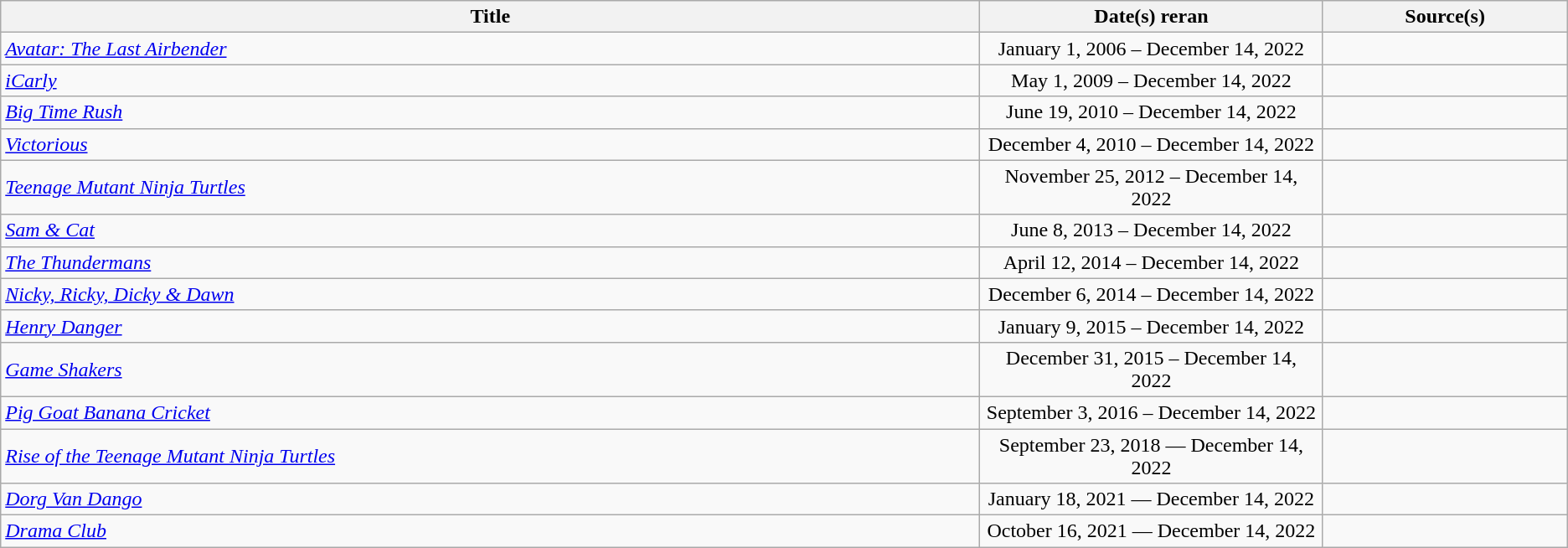<table class="wikitable sortable" style="text-align: center;">
<tr>
<th scope="col" style="width:40%;">Title</th>
<th scope="col" style="width:14%;">Date(s) reran</th>
<th scope="col" style="width:10%;">Source(s)</th>
</tr>
<tr>
<td scope="row" style="text-align:left;"><em><a href='#'>Avatar: The Last Airbender</a></em></td>
<td>January 1, 2006 – December 14, 2022</td>
<td></td>
</tr>
<tr>
<td scope="row" style="text-align:left;"><em><a href='#'>iCarly</a></em></td>
<td>May 1, 2009 – December 14, 2022</td>
<td></td>
</tr>
<tr>
<td scope="row" style="text-align:left;"><em><a href='#'>Big Time Rush</a></em></td>
<td>June 19, 2010 – December 14, 2022</td>
<td></td>
</tr>
<tr>
<td scope="row" style="text-align:left;"><em><a href='#'>Victorious</a></em></td>
<td>December 4, 2010 – December 14, 2022</td>
<td></td>
</tr>
<tr>
<td scope="row" style="text-align:left;"><em><a href='#'>Teenage Mutant Ninja Turtles</a></em></td>
<td>November 25, 2012 – December 14, 2022</td>
<td></td>
</tr>
<tr>
<td scope="row" style="text-align:left;"><em><a href='#'>Sam & Cat</a></em></td>
<td>June 8, 2013 – December 14, 2022</td>
<td></td>
</tr>
<tr>
<td scope="row" style="text-align:left;"><em><a href='#'>The Thundermans</a></em></td>
<td>April 12, 2014 – December 14, 2022</td>
<td></td>
</tr>
<tr>
<td scope="row" style="text-align:left;"><em><a href='#'>Nicky, Ricky, Dicky & Dawn</a></em></td>
<td>December 6, 2014 – December 14, 2022</td>
<td></td>
</tr>
<tr>
<td scope="row" style="text-align:left;"><em><a href='#'>Henry Danger</a></em></td>
<td>January 9, 2015 – December 14, 2022</td>
<td></td>
</tr>
<tr>
<td scope="row" style="text-align:left;"><em><a href='#'>Game Shakers</a></em></td>
<td>December 31, 2015 – December 14, 2022</td>
<td></td>
</tr>
<tr>
<td scope="row" style="text-align:left;"><em><a href='#'>Pig Goat Banana Cricket</a></em></td>
<td>September 3, 2016 – December 14, 2022</td>
<td></td>
</tr>
<tr>
<td scope="row" style="text-align:left;"><em><a href='#'>Rise of the Teenage Mutant Ninja Turtles</a></em></td>
<td>September 23, 2018 — December 14, 2022</td>
<td></td>
</tr>
<tr>
<td scope="row" style="text-align:left;"><em><a href='#'>Dorg Van Dango</a></em></td>
<td>January 18, 2021 ― December 14, 2022</td>
<td></td>
</tr>
<tr>
<td scope="row" style="text-align:left;"><em><a href='#'>Drama Club</a></em></td>
<td>October 16, 2021 ― December 14, 2022</td>
<td></td>
</tr>
</table>
